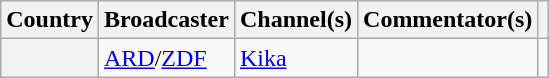<table class="wikitable plainrowheaders">
<tr>
<th scope="col">Country</th>
<th scope="col">Broadcaster</th>
<th scope="col">Channel(s)</th>
<th scope="col">Commentator(s)</th>
<th scope="col"></th>
</tr>
<tr>
<th scope="row"></th>
<td><a href='#'>ARD</a>/<a href='#'>ZDF</a></td>
<td><a href='#'>Kika</a></td>
<td></td>
<td></td>
</tr>
</table>
